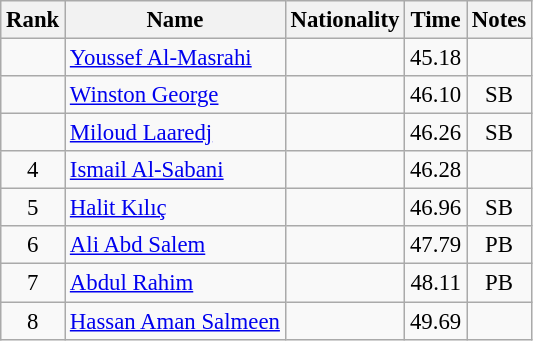<table class="wikitable sortable" style="text-align:center;font-size:95%">
<tr>
<th>Rank</th>
<th>Name</th>
<th>Nationality</th>
<th>Time</th>
<th>Notes</th>
</tr>
<tr>
<td></td>
<td align=left><a href='#'>Youssef Al-Masrahi</a></td>
<td align=left></td>
<td>45.18</td>
<td></td>
</tr>
<tr>
<td></td>
<td align=left><a href='#'>Winston George</a></td>
<td align=left></td>
<td>46.10</td>
<td>SB</td>
</tr>
<tr>
<td></td>
<td align=left><a href='#'>Miloud Laaredj</a></td>
<td align=left></td>
<td>46.26</td>
<td>SB</td>
</tr>
<tr>
<td>4</td>
<td align=left><a href='#'>Ismail Al-Sabani</a></td>
<td align=left></td>
<td>46.28</td>
<td></td>
</tr>
<tr>
<td>5</td>
<td align=left><a href='#'>Halit Kılıç</a></td>
<td align=left></td>
<td>46.96</td>
<td>SB</td>
</tr>
<tr>
<td>6</td>
<td align=left><a href='#'>Ali Abd Salem</a></td>
<td align=left></td>
<td>47.79</td>
<td>PB</td>
</tr>
<tr>
<td>7</td>
<td align=left><a href='#'>Abdul Rahim</a></td>
<td align=left></td>
<td>48.11</td>
<td>PB</td>
</tr>
<tr>
<td>8</td>
<td align=left><a href='#'>Hassan Aman Salmeen</a></td>
<td align=left></td>
<td>49.69</td>
<td></td>
</tr>
</table>
